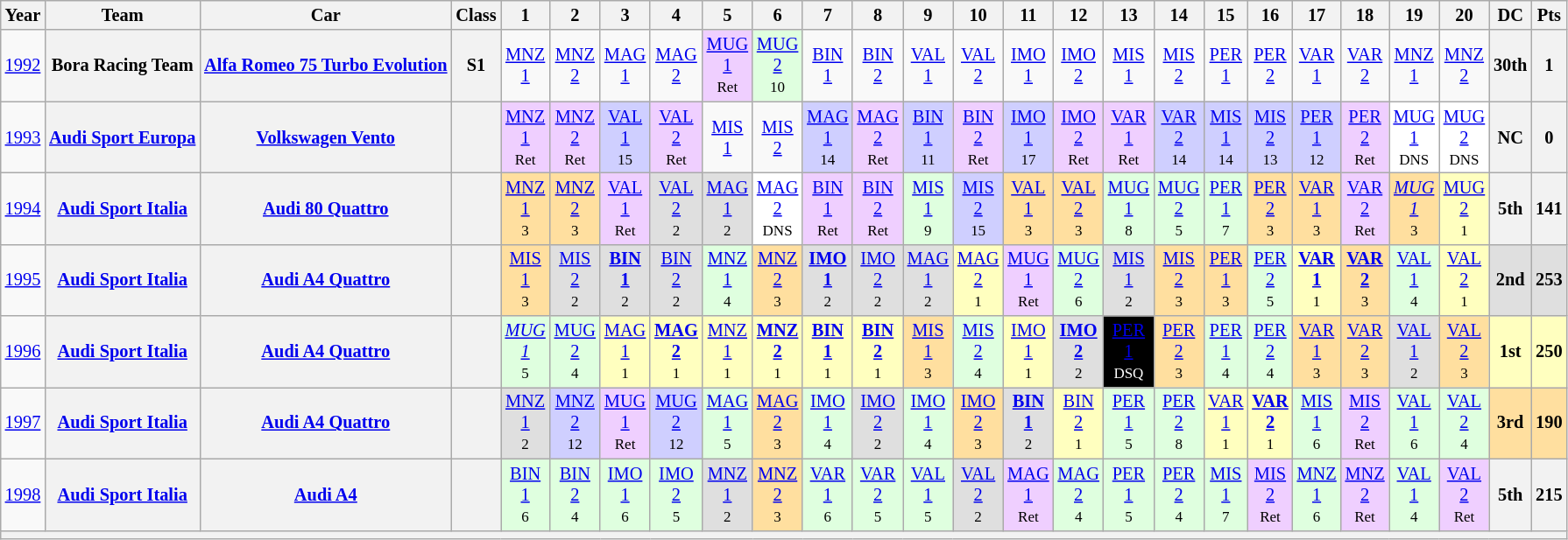<table class="wikitable" style="text-align:center; font-size:85%">
<tr>
<th>Year</th>
<th>Team</th>
<th>Car</th>
<th>Class</th>
<th>1</th>
<th>2</th>
<th>3</th>
<th>4</th>
<th>5</th>
<th>6</th>
<th>7</th>
<th>8</th>
<th>9</th>
<th>10</th>
<th>11</th>
<th>12</th>
<th>13</th>
<th>14</th>
<th>15</th>
<th>16</th>
<th>17</th>
<th>18</th>
<th>19</th>
<th>20</th>
<th>DC</th>
<th>Pts</th>
</tr>
<tr>
<td><a href='#'>1992</a></td>
<th>Bora Racing Team</th>
<th><a href='#'>Alfa Romeo 75 Turbo Evolution</a></th>
<th>S1</th>
<td><a href='#'>MNZ<br>1</a></td>
<td><a href='#'>MNZ<br>2</a></td>
<td><a href='#'>MAG<br>1</a></td>
<td><a href='#'>MAG<br>2</a></td>
<td style="background:#EFCFFF;"><a href='#'>MUG<br>1</a><br><small>Ret</small></td>
<td style="background:#DFFFDF;"><a href='#'>MUG<br>2</a><br><small>10</small></td>
<td><a href='#'>BIN<br>1</a></td>
<td><a href='#'>BIN<br>2</a></td>
<td><a href='#'>VAL<br>1</a></td>
<td><a href='#'>VAL<br>2</a></td>
<td><a href='#'>IMO<br>1</a></td>
<td><a href='#'>IMO<br>2</a></td>
<td><a href='#'>MIS<br>1</a></td>
<td><a href='#'>MIS<br>2</a></td>
<td><a href='#'>PER<br>1</a></td>
<td><a href='#'>PER<br>2</a></td>
<td><a href='#'>VAR<br>1</a></td>
<td><a href='#'>VAR<br>2</a></td>
<td><a href='#'>MNZ<br>1</a></td>
<td><a href='#'>MNZ<br>2</a></td>
<th>30th</th>
<th>1</th>
</tr>
<tr>
<td><a href='#'>1993</a></td>
<th><a href='#'>Audi Sport Europa</a></th>
<th><a href='#'>Volkswagen Vento</a></th>
<th></th>
<td style="background:#EFCFFF;"><a href='#'>MNZ<br>1</a><br><small>Ret</small></td>
<td style="background:#EFCFFF;"><a href='#'>MNZ<br>2</a><br><small>Ret</small></td>
<td style="background:#CFCFFF;"><a href='#'>VAL<br>1</a><br><small>15</small></td>
<td style="background:#EFCFFF;"><a href='#'>VAL<br>2</a><br><small>Ret</small></td>
<td><a href='#'>MIS<br>1</a></td>
<td><a href='#'>MIS<br>2</a></td>
<td style="background:#CFCFFF;"><a href='#'>MAG<br>1</a><br><small>14</small></td>
<td style="background:#EFCFFF;"><a href='#'>MAG<br>2</a><br><small>Ret</small></td>
<td style="background:#CFCFFF;"><a href='#'>BIN<br>1</a><br><small>11</small></td>
<td style="background:#EFCFFF;"><a href='#'>BIN<br>2</a><br><small>Ret</small></td>
<td style="background:#CFCFFF;"><a href='#'>IMO<br>1</a><br><small>17</small></td>
<td style="background:#EFCFFF;"><a href='#'>IMO<br>2</a><br><small>Ret</small></td>
<td style="background:#EFCFFF;"><a href='#'>VAR<br>1</a><br><small>Ret</small></td>
<td style="background:#CFCFFF;"><a href='#'>VAR<br>2</a><br><small>14</small></td>
<td style="background:#CFCFFF;"><a href='#'>MIS<br>1</a><br><small>14</small></td>
<td style="background:#CFCFFF;"><a href='#'>MIS<br>2</a><br><small>13</small></td>
<td style="background:#CFCFFF;"><a href='#'>PER<br>1</a><br><small>12</small></td>
<td style="background:#EFCFFF;"><a href='#'>PER<br>2</a><br><small>Ret</small></td>
<td style="background:#FFFFFF;"><a href='#'>MUG<br>1</a><br><small>DNS</small></td>
<td style="background:#FFFFFF;"><a href='#'>MUG<br>2</a><br><small>DNS</small></td>
<th>NC</th>
<th>0</th>
</tr>
<tr>
<td><a href='#'>1994</a></td>
<th><a href='#'>Audi Sport Italia</a></th>
<th><a href='#'>Audi 80 Quattro</a></th>
<th></th>
<td style="background:#FFDF9F;"><a href='#'>MNZ<br>1</a><br><small>3</small></td>
<td style="background:#FFDF9F;"><a href='#'>MNZ<br>2</a><br><small>3</small></td>
<td style="background:#EFCFFF;"><a href='#'>VAL<br>1</a><br><small>Ret</small></td>
<td style="background:#DFDFDF;"><a href='#'>VAL<br>2</a><br><small>2</small></td>
<td style="background:#DFDFDF;"><a href='#'>MAG<br>1</a><br><small>2</small></td>
<td style="background:#FFFFFF;"><a href='#'>MAG<br>2</a><br><small>DNS</small></td>
<td style="background:#EFCFFF;"><a href='#'>BIN<br>1</a><br><small>Ret</small></td>
<td style="background:#EFCFFF;"><a href='#'>BIN<br>2</a><br><small>Ret</small></td>
<td style="background:#DFFFDF;"><a href='#'>MIS<br>1</a><br><small>9</small></td>
<td style="background:#CFCFFF;"><a href='#'>MIS<br>2</a><br><small>15</small></td>
<td style="background:#FFDF9F;"><a href='#'>VAL<br>1</a><br><small>3</small></td>
<td style="background:#FFDF9F;"><a href='#'>VAL<br>2</a><br><small>3</small></td>
<td style="background:#DFFFDF;"><a href='#'>MUG<br>1</a><br><small>8</small></td>
<td style="background:#DFFFDF;"><a href='#'>MUG<br>2</a><br><small>5</small></td>
<td style="background:#DFFFDF;"><a href='#'>PER<br>1</a><br><small>7</small></td>
<td style="background:#FFDF9F;"><a href='#'>PER<br>2</a><br><small>3</small></td>
<td style="background:#FFDF9F;"><a href='#'>VAR<br>1</a><br><small>3</small></td>
<td style="background:#EFCFFF;"><a href='#'>VAR<br>2</a><br><small>Ret</small></td>
<td style="background:#FFDF9F;"><em><a href='#'>MUG<br>1</a></em><br><small>3</small></td>
<td style="background:#FFFFBF;"><a href='#'>MUG<br>2</a><br><small>1</small></td>
<th>5th</th>
<th>141</th>
</tr>
<tr>
<td><a href='#'>1995</a></td>
<th><a href='#'>Audi Sport Italia</a></th>
<th><a href='#'>Audi A4 Quattro</a></th>
<th></th>
<td style="background:#FFDF9F;"><a href='#'>MIS<br>1</a><br><small>3</small></td>
<td style="background:#DFDFDF;"><a href='#'>MIS<br>2</a><br><small>2</small></td>
<td style="background:#DFDFDF;"><strong><a href='#'>BIN<br>1</a></strong><br><small>2</small></td>
<td style="background:#DFDFDF;"><a href='#'>BIN<br>2</a><br><small>2</small></td>
<td style="background:#DFFFDF;"><a href='#'>MNZ<br>1</a><br><small>4</small></td>
<td style="background:#FFDF9F;"><a href='#'>MNZ<br>2</a><br><small>3</small></td>
<td style="background:#DFDFDF;"><strong><a href='#'>IMO<br>1</a></strong><br><small>2</small></td>
<td style="background:#DFDFDF;"><a href='#'>IMO<br>2</a><br><small>2</small></td>
<td style="background:#DFDFDF;"><a href='#'>MAG<br>1</a><br><small>2</small></td>
<td style="background:#FFFFBF;"><a href='#'>MAG<br>2</a><br><small>1</small></td>
<td style="background:#EFCFFF;"><a href='#'>MUG<br>1</a><br><small>Ret</small></td>
<td style="background:#DFFFDF;"><a href='#'>MUG<br>2</a><br><small>6</small></td>
<td style="background:#DFDFDF;"><a href='#'>MIS<br>1</a><br><small>2</small></td>
<td style="background:#FFDF9F;"><a href='#'>MIS<br>2</a><br><small>3</small></td>
<td style="background:#FFDF9F;"><a href='#'>PER<br>1</a><br><small>3</small></td>
<td style="background:#DFFFDF;"><a href='#'>PER<br>2</a><br><small>5</small></td>
<td style="background:#FFFFBF;"><strong><a href='#'>VAR<br>1</a></strong><br><small>1</small></td>
<td style="background:#FFDF9F;"><strong><a href='#'>VAR<br>2</a></strong><br><small>3</small></td>
<td style="background:#DFFFDF;"><a href='#'>VAL<br>1</a><br><small>4</small></td>
<td style="background:#FFFFBF;"><a href='#'>VAL<br>2</a><br><small>1</small></td>
<th style="background:#DFDFDF;">2nd</th>
<th style="background:#DFDFDF;">253</th>
</tr>
<tr>
<td><a href='#'>1996</a></td>
<th><a href='#'>Audi Sport Italia</a></th>
<th><a href='#'>Audi A4 Quattro</a></th>
<th></th>
<td style="background:#DFFFDF;"><em><a href='#'>MUG<br>1</a></em><br><small>5</small></td>
<td style="background:#DFFFDF;"><a href='#'>MUG<br>2</a><br><small>4</small></td>
<td style="background:#FFFFBF;"><a href='#'>MAG<br>1</a><br><small>1</small></td>
<td style="background:#FFFFBF;"><strong><a href='#'>MAG<br>2</a></strong><br><small>1</small></td>
<td style="background:#FFFFBF;"><a href='#'>MNZ<br>1</a><br><small>1</small></td>
<td style="background:#FFFFBF;"><strong><a href='#'>MNZ<br>2</a></strong><br><small>1</small></td>
<td style="background:#FFFFBF;"><strong><a href='#'>BIN<br>1</a></strong><br><small>1</small></td>
<td style="background:#FFFFBF;"><strong><a href='#'>BIN<br>2</a></strong><br><small>1</small></td>
<td style="background:#FFDF9F;"><a href='#'>MIS<br>1</a><br><small>3</small></td>
<td style="background:#DFFFDF;"><a href='#'>MIS<br>2</a><br><small>4</small></td>
<td style="background:#FFFFBF;"><a href='#'>IMO<br>1</a><br><small>1</small></td>
<td style="background:#DFDFDF;"><strong><a href='#'>IMO<br>2</a></strong><br><small>2</small></td>
<td style="background:black; color:white"><a href='#'><span>PER<br>1</span></a><br><small>DSQ</small></td>
<td style="background:#FFDF9F;"><a href='#'>PER<br>2</a><br><small>3</small></td>
<td style="background:#DFFFDF;"><a href='#'>PER<br>1</a><br><small>4</small></td>
<td style="background:#DFFFDF;"><a href='#'>PER<br>2</a><br><small>4</small></td>
<td style="background:#FFDF9F;"><a href='#'>VAR<br>1</a><br><small>3</small></td>
<td style="background:#FFDF9F;"><a href='#'>VAR<br>2</a><br><small>3</small></td>
<td style="background:#DFDFDF;"><a href='#'>VAL<br>1</a><br><small>2</small></td>
<td style="background:#FFDF9F;"><a href='#'>VAL<br>2</a><br><small>3</small></td>
<th style="background:#FFFFBF;">1st</th>
<th style="background:#FFFFBF;">250</th>
</tr>
<tr>
<td><a href='#'>1997</a></td>
<th><a href='#'>Audi Sport Italia</a></th>
<th><a href='#'>Audi A4 Quattro</a></th>
<th></th>
<td style="background:#DFDFDF;"><a href='#'>MNZ<br>1</a><br><small>2</small></td>
<td style="background:#CFCFFF;"><a href='#'>MNZ<br>2</a><br><small>12</small></td>
<td style="background:#EFCFFF;"><a href='#'>MUG<br>1</a><br><small>Ret</small></td>
<td style="background:#CFCFFF;"><a href='#'>MUG<br>2</a><br><small>12</small></td>
<td style="background:#DFFFDF;"><a href='#'>MAG<br>1</a><br><small>5</small></td>
<td style="background:#FFDF9F;"><a href='#'>MAG<br>2</a><br><small>3</small></td>
<td style="background:#DFFFDF;"><a href='#'>IMO<br>1</a><br><small>4</small></td>
<td style="background:#DFDFDF;"><a href='#'>IMO<br>2</a><br><small>2</small></td>
<td style="background:#DFFFDF;"><a href='#'>IMO<br>1</a><br><small>4</small></td>
<td style="background:#FFDF9F;"><a href='#'>IMO<br>2</a><br><small>3</small></td>
<td style="background:#DFDFDF;"><strong><a href='#'>BIN<br>1</a></strong><br><small>2</small></td>
<td style="background:#FFFFBF;"><a href='#'>BIN<br>2</a><br><small>1</small></td>
<td style="background:#DFFFDF;"><a href='#'>PER<br>1</a><br><small>5</small></td>
<td style="background:#DFFFDF;"><a href='#'>PER<br>2</a><br><small>8</small></td>
<td style="background:#FFFFBF;"><a href='#'>VAR<br>1</a><br><small>1</small></td>
<td style="background:#FFFFBF;"><strong><a href='#'>VAR<br>2</a></strong><br><small>1</small></td>
<td style="background:#DFFFDF;"><a href='#'>MIS<br>1</a><br><small>6</small></td>
<td style="background:#EFCFFF;"><a href='#'>MIS<br>2</a><br><small>Ret</small></td>
<td style="background:#DFFFDF;"><a href='#'>VAL<br>1</a><br><small>6</small></td>
<td style="background:#DFFFDF;"><a href='#'>VAL<br>2</a><br><small>4</small></td>
<th style="background:#FFDF9F;">3rd</th>
<th style="background:#FFDF9F;">190</th>
</tr>
<tr>
<td><a href='#'>1998</a></td>
<th><a href='#'>Audi Sport Italia</a></th>
<th><a href='#'>Audi A4</a></th>
<th></th>
<td style="background:#DFFFDF;"><a href='#'>BIN<br>1</a><br><small>6</small></td>
<td style="background:#DFFFDF;"><a href='#'>BIN<br>2</a><br><small>4</small></td>
<td style="background:#DFFFDF;"><a href='#'>IMO<br>1</a><br><small>6</small></td>
<td style="background:#DFFFDF;"><a href='#'>IMO<br>2</a><br><small>5</small></td>
<td style="background:#DFDFDF;"><a href='#'>MNZ<br>1</a><br><small>2</small></td>
<td style="background:#FFDF9F;"><a href='#'>MNZ<br>2</a><br><small>3</small></td>
<td style="background:#DFFFDF;"><a href='#'>VAR<br>1</a><br><small>6</small></td>
<td style="background:#DFFFDF;"><a href='#'>VAR<br>2</a><br><small>5</small></td>
<td style="background:#DFFFDF;"><a href='#'>VAL<br>1</a><br><small>5</small></td>
<td style="background:#DFDFDF;"><a href='#'>VAL<br>2</a><br><small>2</small></td>
<td style="background:#EFCFFF;"><a href='#'>MAG<br>1</a><br><small>Ret</small></td>
<td style="background:#DFFFDF;"><a href='#'>MAG<br>2</a><br><small>4</small></td>
<td style="background:#DFFFDF;"><a href='#'>PER<br>1</a><br><small>5</small></td>
<td style="background:#DFFFDF;"><a href='#'>PER<br>2</a><br><small>4</small></td>
<td style="background:#DFFFDF;"><a href='#'>MIS<br>1</a><br><small>7</small></td>
<td style="background:#EFCFFF;"><a href='#'>MIS<br>2</a><br><small>Ret</small></td>
<td style="background:#DFFFDF;"><a href='#'>MNZ<br>1</a><br><small>6</small></td>
<td style="background:#EFCFFF;"><a href='#'>MNZ<br>2</a><br><small>Ret</small></td>
<td style="background:#DFFFDF;"><a href='#'>VAL<br>1</a><br><small>4</small></td>
<td style="background:#EFCFFF;"><a href='#'>VAL<br>2</a><br><small>Ret</small></td>
<th>5th</th>
<th>215</th>
</tr>
<tr>
<th colspan="26"></th>
</tr>
</table>
